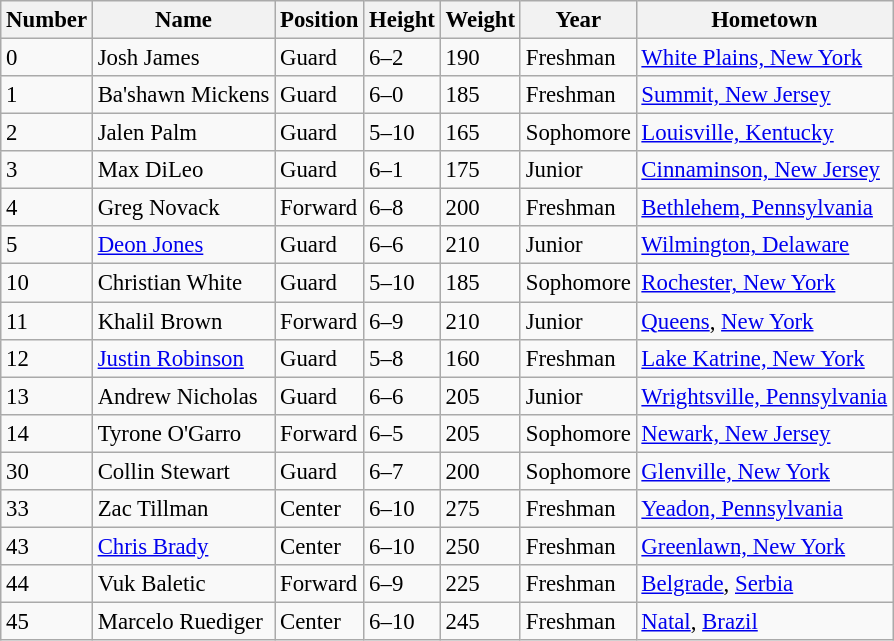<table class="wikitable sortable" style="font-size: 95%;">
<tr>
<th>Number</th>
<th>Name</th>
<th>Position</th>
<th>Height</th>
<th>Weight</th>
<th>Year</th>
<th>Hometown</th>
</tr>
<tr>
<td>0</td>
<td>Josh James</td>
<td>Guard</td>
<td>6–2</td>
<td>190</td>
<td>Freshman</td>
<td><a href='#'>White Plains, New York</a></td>
</tr>
<tr>
<td>1</td>
<td>Ba'shawn Mickens</td>
<td>Guard</td>
<td>6–0</td>
<td>185</td>
<td>Freshman</td>
<td><a href='#'>Summit, New Jersey</a></td>
</tr>
<tr>
<td>2</td>
<td>Jalen Palm</td>
<td>Guard</td>
<td>5–10</td>
<td>165</td>
<td>Sophomore</td>
<td><a href='#'>Louisville, Kentucky</a></td>
</tr>
<tr>
<td>3</td>
<td>Max DiLeo</td>
<td>Guard</td>
<td>6–1</td>
<td>175</td>
<td>Junior</td>
<td><a href='#'>Cinnaminson, New Jersey</a></td>
</tr>
<tr>
<td>4</td>
<td>Greg Novack</td>
<td>Forward</td>
<td>6–8</td>
<td>200</td>
<td>Freshman</td>
<td><a href='#'>Bethlehem, Pennsylvania</a></td>
</tr>
<tr>
<td>5</td>
<td><a href='#'>Deon Jones</a></td>
<td>Guard</td>
<td>6–6</td>
<td>210</td>
<td>Junior</td>
<td><a href='#'>Wilmington, Delaware</a></td>
</tr>
<tr>
<td>10</td>
<td>Christian White</td>
<td>Guard</td>
<td>5–10</td>
<td>185</td>
<td>Sophomore</td>
<td><a href='#'>Rochester, New York</a></td>
</tr>
<tr>
<td>11</td>
<td>Khalil Brown</td>
<td>Forward</td>
<td>6–9</td>
<td>210</td>
<td>Junior</td>
<td><a href='#'>Queens</a>, <a href='#'>New York</a></td>
</tr>
<tr>
<td>12</td>
<td><a href='#'>Justin Robinson</a></td>
<td>Guard</td>
<td>5–8</td>
<td>160</td>
<td>Freshman</td>
<td><a href='#'>Lake Katrine, New York</a></td>
</tr>
<tr>
<td>13</td>
<td>Andrew Nicholas</td>
<td>Guard</td>
<td>6–6</td>
<td>205</td>
<td>Junior</td>
<td><a href='#'>Wrightsville, Pennsylvania</a></td>
</tr>
<tr>
<td>14</td>
<td>Tyrone O'Garro</td>
<td>Forward</td>
<td>6–5</td>
<td>205</td>
<td>Sophomore</td>
<td><a href='#'>Newark, New Jersey</a></td>
</tr>
<tr>
<td>30</td>
<td>Collin Stewart</td>
<td>Guard</td>
<td>6–7</td>
<td>200</td>
<td>Sophomore</td>
<td><a href='#'>Glenville, New York</a></td>
</tr>
<tr>
<td>33</td>
<td>Zac Tillman</td>
<td>Center</td>
<td>6–10</td>
<td>275</td>
<td>Freshman</td>
<td><a href='#'>Yeadon, Pennsylvania</a></td>
</tr>
<tr>
<td>43</td>
<td><a href='#'>Chris Brady</a></td>
<td>Center</td>
<td>6–10</td>
<td>250</td>
<td>Freshman</td>
<td><a href='#'>Greenlawn, New York</a></td>
</tr>
<tr>
<td>44</td>
<td>Vuk Baletic</td>
<td>Forward</td>
<td>6–9</td>
<td>225</td>
<td>Freshman</td>
<td><a href='#'>Belgrade</a>, <a href='#'>Serbia</a></td>
</tr>
<tr>
<td>45</td>
<td>Marcelo Ruediger</td>
<td>Center</td>
<td>6–10</td>
<td>245</td>
<td>Freshman</td>
<td><a href='#'>Natal</a>, <a href='#'>Brazil</a></td>
</tr>
</table>
